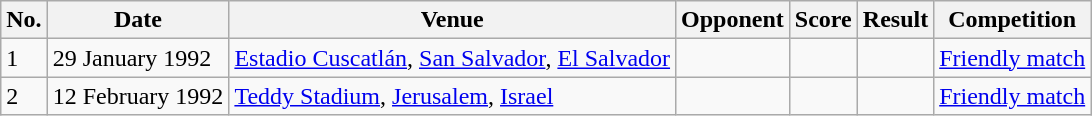<table class="wikitable">
<tr>
<th>No.</th>
<th>Date</th>
<th>Venue</th>
<th>Opponent</th>
<th>Score</th>
<th>Result</th>
<th>Competition</th>
</tr>
<tr>
<td>1</td>
<td>29 January 1992</td>
<td><a href='#'>Estadio Cuscatlán</a>, <a href='#'>San Salvador</a>, <a href='#'>El Salvador</a></td>
<td></td>
<td></td>
<td></td>
<td><a href='#'>Friendly match</a></td>
</tr>
<tr>
<td>2</td>
<td>12 February 1992</td>
<td><a href='#'>Teddy Stadium</a>, <a href='#'>Jerusalem</a>, <a href='#'>Israel</a></td>
<td></td>
<td></td>
<td></td>
<td><a href='#'>Friendly match</a></td>
</tr>
</table>
